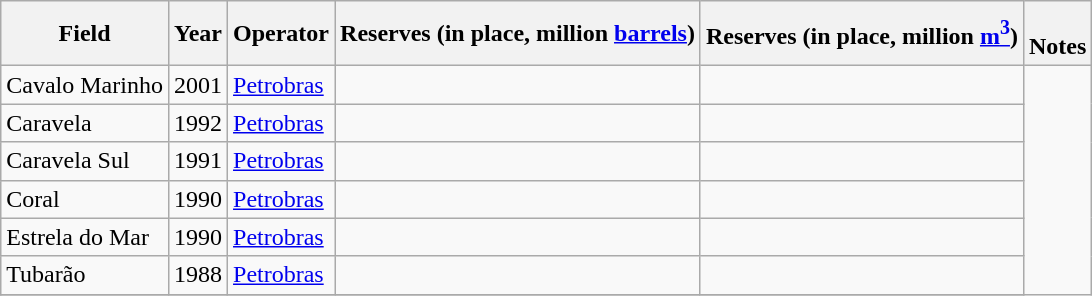<table class="wikitable sortable mw-collapsible">
<tr>
<th>Field</th>
<th>Year</th>
<th>Operator</th>
<th>Reserves (in place, million <a href='#'>barrels</a>)</th>
<th>Reserves (in place, million <a href='#'>m<sup>3</sup></a>)</th>
<th class=unsortable><br>Notes</th>
</tr>
<tr>
<td>Cavalo Marinho</td>
<td>2001</td>
<td><a href='#'>Petrobras</a></td>
<td></td>
<td></td>
</tr>
<tr>
<td>Caravela</td>
<td>1992</td>
<td><a href='#'>Petrobras</a></td>
<td></td>
<td></td>
</tr>
<tr>
<td>Caravela Sul</td>
<td>1991</td>
<td><a href='#'>Petrobras</a></td>
<td></td>
<td></td>
</tr>
<tr>
<td>Coral</td>
<td>1990</td>
<td><a href='#'>Petrobras</a></td>
<td></td>
<td></td>
</tr>
<tr>
<td>Estrela do Mar</td>
<td>1990</td>
<td><a href='#'>Petrobras</a></td>
<td></td>
<td></td>
</tr>
<tr>
<td>Tubarão</td>
<td>1988</td>
<td><a href='#'>Petrobras</a></td>
<td></td>
<td></td>
</tr>
<tr>
</tr>
</table>
